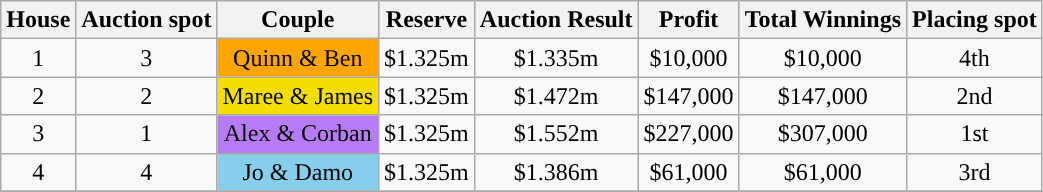<table class="wikitable" style="text-align: center" |>
<tr>
<th>House</th>
<th>Auction spot</th>
<th>Couple</th>
<th>Reserve</th>
<th>Auction Result</th>
<th>Profit</th>
<th>Total Winnings</th>
<th>Placing spot</th>
</tr>
<tr>
<td>1</td>
<td>3</td>
<td style="background:orange;">Quinn & Ben</td>
<td>$1.325m</td>
<td>$1.335m</td>
<td>$10,000</td>
<td>$10,000</td>
<td>4th</td>
</tr>
<tr>
<td>2</td>
<td>2</td>
<td style='background:#f4de00;'>Maree & James</td>
<td>$1.325m</td>
<td>$1.472m</td>
<td>$147,000</td>
<td>$147,000</td>
<td>2nd</td>
</tr>
<tr>
<td>3</td>
<td>1</td>
<td style='background:#B87BF6;'>Alex & Corban</td>
<td>$1.325m</td>
<td>$1.552m</td>
<td>$227,000</td>
<td>$307,000</td>
<td>1st</td>
</tr>
<tr>
<td>4</td>
<td>4</td>
<td style='background:SkyBlue;'>Jo & Damo</td>
<td>$1.325m</td>
<td>$1.386m</td>
<td>$61,000</td>
<td>$61,000</td>
<td>3rd</td>
</tr>
<tr>
</tr>
</table>
